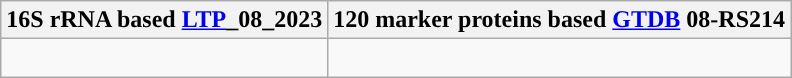<table class="wikitable">
<tr>
<th colspan=1>16S rRNA based <a href='#'>LTP</a>_08_2023</th>
<th colspan=1>120 marker proteins based <a href='#'>GTDB</a> 08-RS214</th>
</tr>
<tr>
<td style="vertical-align:top"><br></td>
<td><br></td>
</tr>
</table>
